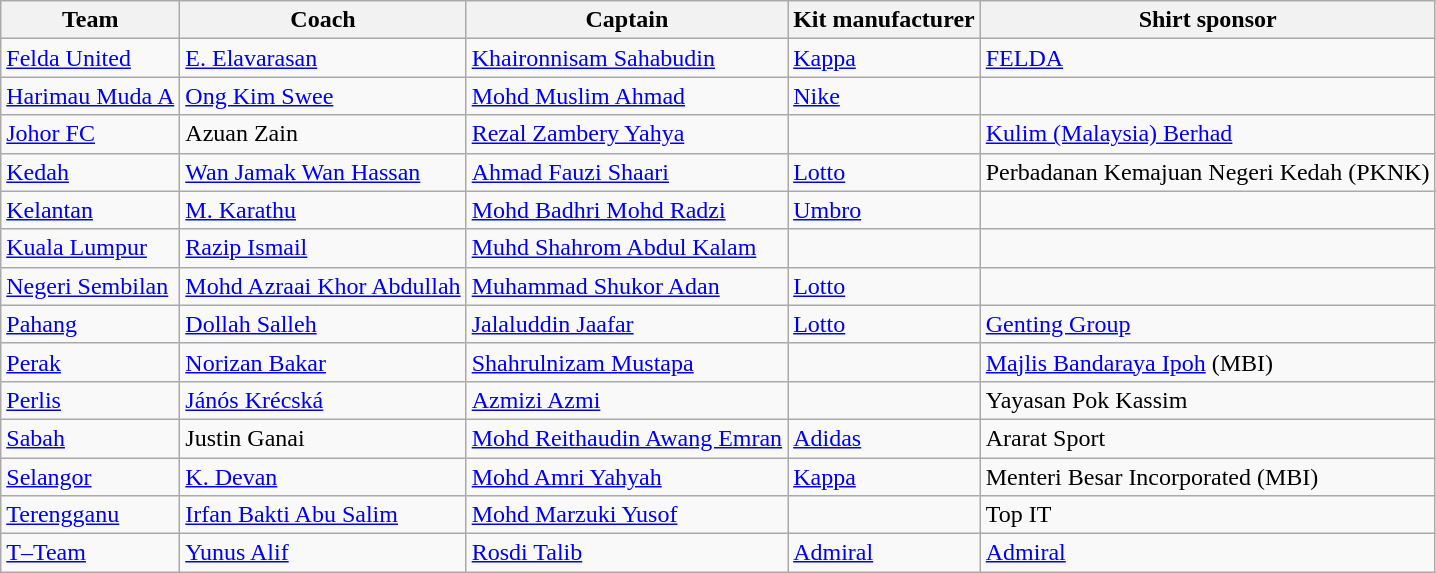<table class="wikitable sortable" style="text-align: left;">
<tr>
<th>Team</th>
<th>Coach</th>
<th>Captain</th>
<th>Kit manufacturer</th>
<th>Shirt sponsor</th>
</tr>
<tr>
<td><a href='#'>Felda United</a></td>
<td> <a href='#'>E. Elavarasan</a></td>
<td> <a href='#'>Khaironnisam Sahabudin</a></td>
<td><a href='#'>Kappa</a></td>
<td><a href='#'>FELDA</a></td>
</tr>
<tr>
<td><a href='#'>Harimau Muda A</a></td>
<td> <a href='#'>Ong Kim Swee</a></td>
<td> <a href='#'>Mohd Muslim Ahmad</a></td>
<td><a href='#'>Nike</a></td>
<td></td>
</tr>
<tr>
<td><a href='#'>Johor FC</a></td>
<td> Azuan Zain</td>
<td> <a href='#'>Rezal Zambery Yahya</a></td>
<td></td>
<td><a href='#'>Kulim (Malaysia) Berhad</a></td>
</tr>
<tr>
<td><a href='#'>Kedah</a></td>
<td> <a href='#'>Wan Jamak Wan Hassan</a></td>
<td> <a href='#'>Ahmad Fauzi Shaari</a></td>
<td><a href='#'>Lotto</a></td>
<td>Perbadanan Kemajuan Negeri Kedah (PKNK)</td>
</tr>
<tr>
<td><a href='#'>Kelantan</a></td>
<td> <a href='#'>M. Karathu</a></td>
<td> <a href='#'>Mohd Badhri Mohd Radzi</a></td>
<td><a href='#'>Umbro</a></td>
<td></td>
</tr>
<tr>
<td><a href='#'>Kuala Lumpur</a></td>
<td> <a href='#'>Razip Ismail</a></td>
<td> <a href='#'>Muhd Shahrom Abdul Kalam</a></td>
<td></td>
<td></td>
</tr>
<tr>
<td><a href='#'>Negeri Sembilan</a></td>
<td> <a href='#'>Mohd Azraai Khor Abdullah</a></td>
<td> <a href='#'>Muhammad Shukor Adan</a></td>
<td><a href='#'>Lotto</a></td>
<td></td>
</tr>
<tr>
<td><a href='#'>Pahang</a></td>
<td> <a href='#'>Dollah Salleh</a></td>
<td> <a href='#'>Jalaluddin Jaafar</a></td>
<td><a href='#'>Lotto</a></td>
<td><a href='#'>Genting Group</a></td>
</tr>
<tr>
<td><a href='#'>Perak</a></td>
<td> <a href='#'>Norizan Bakar</a></td>
<td> <a href='#'>Shahrulnizam Mustapa</a></td>
<td> </td>
<td><a href='#'>Majlis Bandaraya Ipoh</a> (MBI)</td>
</tr>
<tr>
<td><a href='#'>Perlis</a></td>
<td> <a href='#'>Jánós Krécská</a></td>
<td> <a href='#'>Azmizi Azmi</a></td>
<td></td>
<td>Yayasan Pok Kassim</td>
</tr>
<tr>
<td><a href='#'>Sabah</a></td>
<td> Justin Ganai</td>
<td> <a href='#'>Mohd Reithaudin Awang Emran</a></td>
<td><a href='#'>Adidas</a></td>
<td>Ararat Sport</td>
</tr>
<tr>
<td><a href='#'>Selangor</a></td>
<td> <a href='#'>K. Devan</a></td>
<td> <a href='#'>Mohd Amri Yahyah</a></td>
<td><a href='#'>Kappa</a></td>
<td>Menteri Besar Incorporated (MBI)</td>
</tr>
<tr>
<td><a href='#'>Terengganu</a></td>
<td> <a href='#'>Irfan Bakti Abu Salim</a></td>
<td> <a href='#'>Mohd Marzuki Yusof</a></td>
<td> </td>
<td>Top IT</td>
</tr>
<tr>
<td><a href='#'>T–Team</a></td>
<td> <a href='#'>Yunus Alif</a></td>
<td> <a href='#'>Rosdi Talib</a></td>
<td><a href='#'>Admiral</a></td>
<td><a href='#'>Admiral</a></td>
</tr>
</table>
